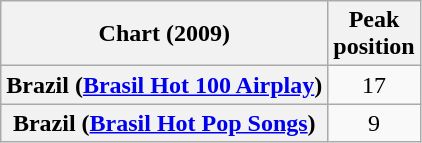<table class="wikitable sortable plainrowheaders">
<tr>
<th scope="col">Chart (2009)</th>
<th scope="col">Peak<br>position</th>
</tr>
<tr>
<th scope="row">Brazil (<a href='#'>Brasil Hot 100 Airplay</a>)</th>
<td align="center">17</td>
</tr>
<tr>
<th scope="row">Brazil (<a href='#'>Brasil Hot Pop Songs</a>)</th>
<td align="center">9</td>
</tr>
</table>
